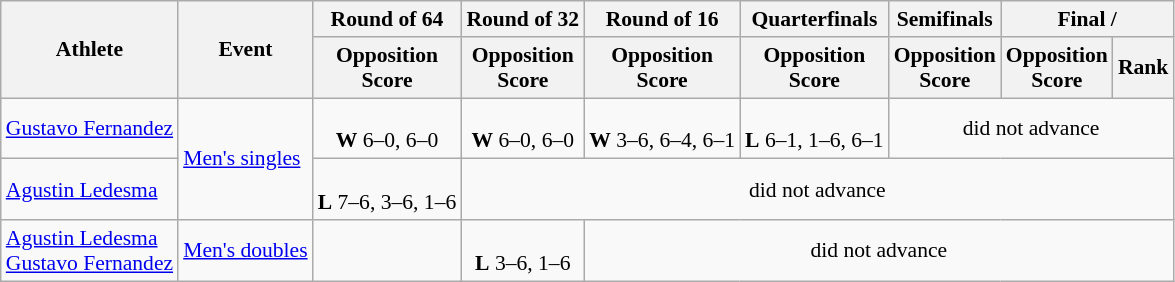<table class=wikitable style="font-size:90%">
<tr>
<th rowspan="2">Athlete</th>
<th rowspan="2">Event</th>
<th>Round of 64</th>
<th>Round of 32</th>
<th>Round of 16</th>
<th>Quarterfinals</th>
<th>Semifinals</th>
<th colspan="2">Final / </th>
</tr>
<tr>
<th>Opposition<br>Score</th>
<th>Opposition<br>Score</th>
<th>Opposition<br>Score</th>
<th>Opposition<br>Score</th>
<th>Opposition<br>Score</th>
<th>Opposition<br>Score</th>
<th>Rank</th>
</tr>
<tr align=center>
<td align=left><a href='#'>Gustavo Fernandez</a></td>
<td align=left rowspan="2"><a href='#'>Men's singles</a></td>
<td> <br> <strong>W</strong> 6–0, 6–0</td>
<td> <br> <strong>W</strong> 6–0, 6–0</td>
<td> <br> <strong>W</strong> 3–6, 6–4, 6–1</td>
<td> <br> <strong>L</strong> 6–1, 1–6, 6–1</td>
<td colspan=3>did not advance</td>
</tr>
<tr align=center>
<td align=left><a href='#'>Agustin Ledesma</a></td>
<td> <br> <strong>L</strong> 7–6, 3–6, 1–6</td>
<td colspan=6>did not advance</td>
</tr>
<tr align=center>
<td align=left><a href='#'>Agustin Ledesma</a><br><a href='#'>Gustavo Fernandez</a></td>
<td align=left><a href='#'>Men's doubles</a></td>
<td></td>
<td><br> <strong>L</strong> 3–6, 1–6</td>
<td colspan=5>did not advance</td>
</tr>
</table>
